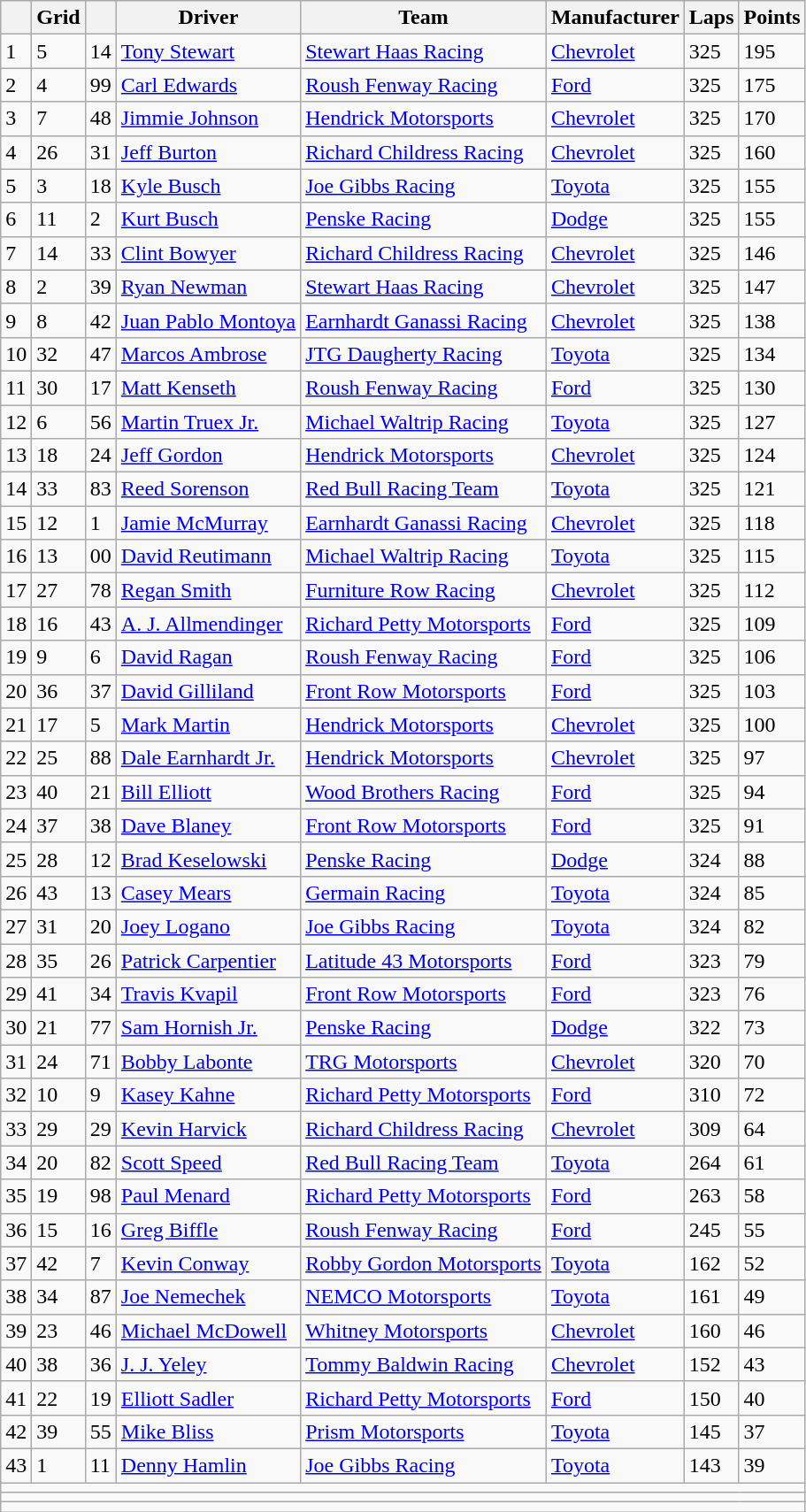<table class="sortable wikitable" border="1">
<tr>
<th></th>
<th>Grid</th>
<th></th>
<th>Driver</th>
<th>Team</th>
<th>Manufacturer</th>
<th>Laps</th>
<th>Points</th>
</tr>
<tr>
<td>1</td>
<td>5</td>
<td>14</td>
<td><a href='#'>Tony Stewart</a></td>
<td><a href='#'>Stewart Haas Racing</a></td>
<td><a href='#'>Chevrolet</a></td>
<td>325</td>
<td>195</td>
</tr>
<tr>
<td>2</td>
<td>4</td>
<td>99</td>
<td><a href='#'>Carl Edwards</a></td>
<td><a href='#'>Roush Fenway Racing</a></td>
<td><a href='#'>Ford</a></td>
<td>325</td>
<td>175</td>
</tr>
<tr>
<td>3</td>
<td>7</td>
<td>48</td>
<td><a href='#'>Jimmie Johnson</a></td>
<td><a href='#'>Hendrick Motorsports</a></td>
<td><a href='#'>Chevrolet</a></td>
<td>325</td>
<td>170</td>
</tr>
<tr>
<td>4</td>
<td>26</td>
<td>31</td>
<td><a href='#'>Jeff Burton</a></td>
<td><a href='#'>Richard Childress Racing</a></td>
<td><a href='#'>Chevrolet</a></td>
<td>325</td>
<td>160</td>
</tr>
<tr>
<td>5</td>
<td>3</td>
<td>18</td>
<td><a href='#'>Kyle Busch</a></td>
<td><a href='#'>Joe Gibbs Racing</a></td>
<td><a href='#'>Toyota</a></td>
<td>325</td>
<td>155</td>
</tr>
<tr>
<td>6</td>
<td>11</td>
<td>2</td>
<td><a href='#'>Kurt Busch</a></td>
<td><a href='#'>Penske Racing</a></td>
<td><a href='#'>Dodge</a></td>
<td>325</td>
<td>155</td>
</tr>
<tr>
<td>7</td>
<td>14</td>
<td>33</td>
<td><a href='#'>Clint Bowyer</a></td>
<td><a href='#'>Richard Childress Racing</a></td>
<td><a href='#'>Chevrolet</a></td>
<td>325</td>
<td>146</td>
</tr>
<tr>
<td>8</td>
<td>2</td>
<td>39</td>
<td><a href='#'>Ryan Newman</a></td>
<td><a href='#'>Stewart Haas Racing</a></td>
<td><a href='#'>Chevrolet</a></td>
<td>325</td>
<td>147</td>
</tr>
<tr>
<td>9</td>
<td>8</td>
<td>42</td>
<td><a href='#'>Juan Pablo Montoya</a></td>
<td><a href='#'>Earnhardt Ganassi Racing</a></td>
<td><a href='#'>Chevrolet</a></td>
<td>325</td>
<td>138</td>
</tr>
<tr>
<td>10</td>
<td>32</td>
<td>47</td>
<td><a href='#'>Marcos Ambrose</a></td>
<td><a href='#'>JTG Daugherty Racing</a></td>
<td><a href='#'>Toyota</a></td>
<td>325</td>
<td>134</td>
</tr>
<tr>
<td>11</td>
<td>30</td>
<td>17</td>
<td><a href='#'>Matt Kenseth</a></td>
<td><a href='#'>Roush Fenway Racing</a></td>
<td><a href='#'>Ford</a></td>
<td>325</td>
<td>130</td>
</tr>
<tr>
<td>12</td>
<td>6</td>
<td>56</td>
<td><a href='#'>Martin Truex Jr.</a></td>
<td><a href='#'>Michael Waltrip Racing</a></td>
<td><a href='#'>Toyota</a></td>
<td>325</td>
<td>127</td>
</tr>
<tr>
<td>13</td>
<td>18</td>
<td>24</td>
<td><a href='#'>Jeff Gordon</a></td>
<td><a href='#'>Hendrick Motorsports</a></td>
<td><a href='#'>Chevrolet</a></td>
<td>325</td>
<td>124</td>
</tr>
<tr>
<td>14</td>
<td>33</td>
<td>83</td>
<td><a href='#'>Reed Sorenson</a></td>
<td><a href='#'>Red Bull Racing Team</a></td>
<td><a href='#'>Toyota</a></td>
<td>325</td>
<td>121</td>
</tr>
<tr>
<td>15</td>
<td>12</td>
<td>1</td>
<td><a href='#'>Jamie McMurray</a></td>
<td><a href='#'>Earnhardt Ganassi Racing</a></td>
<td><a href='#'>Chevrolet</a></td>
<td>325</td>
<td>118</td>
</tr>
<tr>
<td>16</td>
<td>13</td>
<td>00</td>
<td><a href='#'>David Reutimann</a></td>
<td><a href='#'>Michael Waltrip Racing</a></td>
<td><a href='#'>Toyota</a></td>
<td>325</td>
<td>115</td>
</tr>
<tr>
<td>17</td>
<td>27</td>
<td>78</td>
<td><a href='#'>Regan Smith</a></td>
<td><a href='#'>Furniture Row Racing</a></td>
<td><a href='#'>Chevrolet</a></td>
<td>325</td>
<td>112</td>
</tr>
<tr>
<td>18</td>
<td>16</td>
<td>43</td>
<td><a href='#'>A. J. Allmendinger</a></td>
<td><a href='#'>Richard Petty Motorsports</a></td>
<td><a href='#'>Ford</a></td>
<td>325</td>
<td>109</td>
</tr>
<tr>
<td>19</td>
<td>9</td>
<td>6</td>
<td><a href='#'>David Ragan</a></td>
<td><a href='#'>Roush Fenway Racing</a></td>
<td><a href='#'>Ford</a></td>
<td>325</td>
<td>106</td>
</tr>
<tr>
<td>20</td>
<td>36</td>
<td>37</td>
<td><a href='#'>David Gilliland</a></td>
<td><a href='#'>Front Row Motorsports</a></td>
<td><a href='#'>Ford</a></td>
<td>325</td>
<td>103</td>
</tr>
<tr>
<td>21</td>
<td>17</td>
<td>5</td>
<td><a href='#'>Mark Martin</a></td>
<td><a href='#'>Hendrick Motorsports</a></td>
<td><a href='#'>Chevrolet</a></td>
<td>325</td>
<td>100</td>
</tr>
<tr>
<td>22</td>
<td>25</td>
<td>88</td>
<td><a href='#'>Dale Earnhardt Jr.</a></td>
<td><a href='#'>Hendrick Motorsports</a></td>
<td><a href='#'>Chevrolet</a></td>
<td>325</td>
<td>97</td>
</tr>
<tr>
<td>23</td>
<td>40</td>
<td>21</td>
<td><a href='#'>Bill Elliott</a></td>
<td><a href='#'>Wood Brothers Racing</a></td>
<td><a href='#'>Ford</a></td>
<td>325</td>
<td>94</td>
</tr>
<tr>
<td>24</td>
<td>37</td>
<td>38</td>
<td><a href='#'>Dave Blaney</a></td>
<td><a href='#'>Front Row Motorsports</a></td>
<td><a href='#'>Ford</a></td>
<td>325</td>
<td>91</td>
</tr>
<tr>
<td>25</td>
<td>28</td>
<td>12</td>
<td><a href='#'>Brad Keselowski</a></td>
<td><a href='#'>Penske Racing</a></td>
<td><a href='#'>Dodge</a></td>
<td>324</td>
<td>88</td>
</tr>
<tr>
<td>26</td>
<td>43</td>
<td>13</td>
<td><a href='#'>Casey Mears</a></td>
<td><a href='#'>Germain Racing</a></td>
<td><a href='#'>Toyota</a></td>
<td>324</td>
<td>85</td>
</tr>
<tr>
<td>27</td>
<td>31</td>
<td>20</td>
<td><a href='#'>Joey Logano</a></td>
<td><a href='#'>Joe Gibbs Racing</a></td>
<td><a href='#'>Toyota</a></td>
<td>324</td>
<td>82</td>
</tr>
<tr>
<td>28</td>
<td>35</td>
<td>26</td>
<td><a href='#'>Patrick Carpentier</a></td>
<td><a href='#'>Latitude 43 Motorsports</a></td>
<td><a href='#'>Ford</a></td>
<td>323</td>
<td>79</td>
</tr>
<tr>
<td>29</td>
<td>41</td>
<td>34</td>
<td><a href='#'>Travis Kvapil</a></td>
<td><a href='#'>Front Row Motorsports</a></td>
<td><a href='#'>Ford</a></td>
<td>323</td>
<td>76</td>
</tr>
<tr>
<td>30</td>
<td>21</td>
<td>77</td>
<td><a href='#'>Sam Hornish Jr.</a></td>
<td><a href='#'>Penske Racing</a></td>
<td><a href='#'>Dodge</a></td>
<td>322</td>
<td>73</td>
</tr>
<tr>
<td>31</td>
<td>24</td>
<td>71</td>
<td><a href='#'>Bobby Labonte</a></td>
<td><a href='#'>TRG Motorsports</a></td>
<td><a href='#'>Chevrolet</a></td>
<td>320</td>
<td>70</td>
</tr>
<tr>
<td>32</td>
<td>10</td>
<td>9</td>
<td><a href='#'>Kasey Kahne</a></td>
<td><a href='#'>Richard Petty Motorsports</a></td>
<td><a href='#'>Ford</a></td>
<td>310</td>
<td>72</td>
</tr>
<tr>
<td>33</td>
<td>29</td>
<td>29</td>
<td><a href='#'>Kevin Harvick</a></td>
<td><a href='#'>Richard Childress Racing</a></td>
<td><a href='#'>Chevrolet</a></td>
<td>309</td>
<td>64</td>
</tr>
<tr>
<td>34</td>
<td>20</td>
<td>82</td>
<td><a href='#'>Scott Speed</a></td>
<td><a href='#'>Red Bull Racing Team</a></td>
<td><a href='#'>Toyota</a></td>
<td>264</td>
<td>61</td>
</tr>
<tr>
<td>35</td>
<td>19</td>
<td>98</td>
<td><a href='#'>Paul Menard</a></td>
<td><a href='#'>Richard Petty Motorsports</a></td>
<td><a href='#'>Ford</a></td>
<td>263</td>
<td>58</td>
</tr>
<tr>
<td>36</td>
<td>15</td>
<td>16</td>
<td><a href='#'>Greg Biffle</a></td>
<td><a href='#'>Roush Fenway Racing</a></td>
<td><a href='#'>Ford</a></td>
<td>245</td>
<td>55</td>
</tr>
<tr>
<td>37</td>
<td>42</td>
<td>7</td>
<td><a href='#'>Kevin Conway</a></td>
<td><a href='#'>Robby Gordon Motorsports</a></td>
<td><a href='#'>Toyota</a></td>
<td>162</td>
<td>52</td>
</tr>
<tr>
<td>38</td>
<td>34</td>
<td>87</td>
<td><a href='#'>Joe Nemechek</a></td>
<td><a href='#'>NEMCO Motorsports</a></td>
<td><a href='#'>Toyota</a></td>
<td>161</td>
<td>49</td>
</tr>
<tr>
<td>39</td>
<td>23</td>
<td>46</td>
<td><a href='#'>Michael McDowell</a></td>
<td><a href='#'>Whitney Motorsports</a></td>
<td><a href='#'>Chevrolet</a></td>
<td>160</td>
<td>46</td>
</tr>
<tr>
<td>40</td>
<td>38</td>
<td>36</td>
<td><a href='#'>J. J. Yeley</a></td>
<td><a href='#'>Tommy Baldwin Racing</a></td>
<td><a href='#'>Chevrolet</a></td>
<td>152</td>
<td>43</td>
</tr>
<tr>
<td>41</td>
<td>22</td>
<td>19</td>
<td><a href='#'>Elliott Sadler</a></td>
<td><a href='#'>Richard Petty Motorsports</a></td>
<td><a href='#'>Ford</a></td>
<td>150</td>
<td>40</td>
</tr>
<tr>
<td>42</td>
<td>39</td>
<td>55</td>
<td><a href='#'>Mike Bliss</a></td>
<td><a href='#'>Prism Motorsports</a></td>
<td><a href='#'>Toyota</a></td>
<td>145</td>
<td>37</td>
</tr>
<tr>
<td>43</td>
<td>1</td>
<td>11</td>
<td><a href='#'>Denny Hamlin</a></td>
<td><a href='#'>Joe Gibbs Racing</a></td>
<td><a href='#'>Toyota</a></td>
<td>143</td>
<td>39</td>
</tr>
<tr class="sortbottom">
<td colspan="9"></td>
</tr>
<tr class="sortbottom">
<td colspan="9"></td>
</tr>
<tr class="sortbottom">
<td colspan="9"></td>
</tr>
</table>
